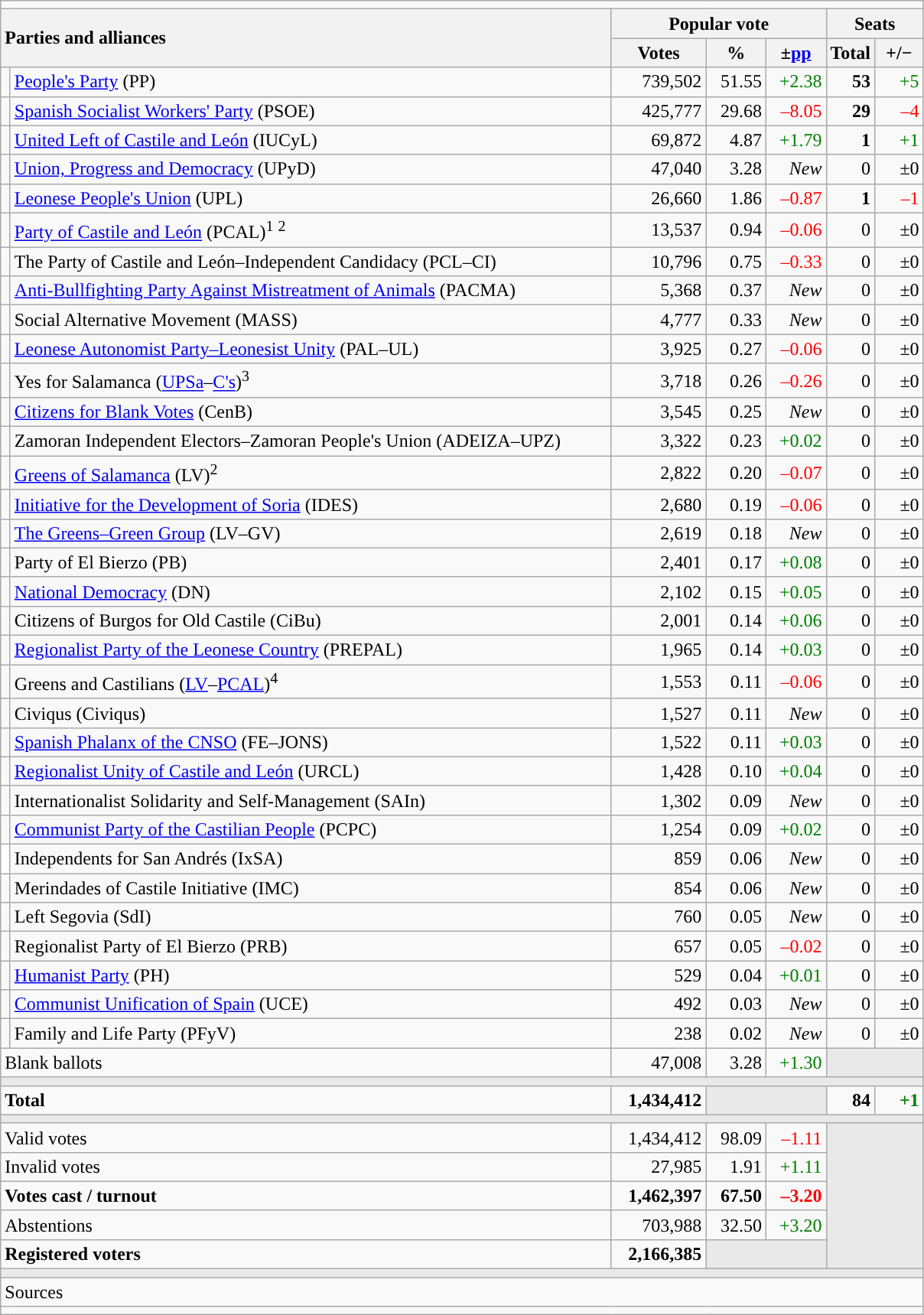<table class="wikitable" style="text-align:right;">
<tr>
<td colspan="7"></td>
</tr>
<tr>
<th style="text-align:left;" rowspan="2" colspan="2" width="525">Parties and alliances</th>
<th colspan="3">Popular vote</th>
<th colspan="2">Seats</th>
</tr>
<tr>
<th width="75">Votes</th>
<th width="45">%</th>
<th width="45">±<a href='#'>pp</a></th>
<th width="35">Total</th>
<th width="35">+/−</th>
</tr>
<tr>
<td width="1" style="color:inherit;background:"></td>
<td align="left"><a href='#'>People's Party</a> (PP)</td>
<td>739,502</td>
<td>51.55</td>
<td style="color:green;">+2.38</td>
<td><strong>53</strong></td>
<td style="color:green;">+5</td>
</tr>
<tr>
<td style="color:inherit;background:"></td>
<td align="left"><a href='#'>Spanish Socialist Workers' Party</a> (PSOE)</td>
<td>425,777</td>
<td>29.68</td>
<td style="color:red;">–8.05</td>
<td><strong>29</strong></td>
<td style="color:red;">–4</td>
</tr>
<tr>
<td style="color:inherit;background:"></td>
<td align="left"><a href='#'>United Left of Castile and León</a> (IUCyL)</td>
<td>69,872</td>
<td>4.87</td>
<td style="color:green;">+1.79</td>
<td><strong>1</strong></td>
<td style="color:green;">+1</td>
</tr>
<tr>
<td style="color:inherit;background:"></td>
<td align="left"><a href='#'>Union, Progress and Democracy</a> (UPyD)</td>
<td>47,040</td>
<td>3.28</td>
<td><em>New</em></td>
<td>0</td>
<td>±0</td>
</tr>
<tr>
<td style="color:inherit;background:"></td>
<td align="left"><a href='#'>Leonese People's Union</a> (UPL)</td>
<td>26,660</td>
<td>1.86</td>
<td style="color:red;">–0.87</td>
<td><strong>1</strong></td>
<td style="color:red;">–1</td>
</tr>
<tr>
<td style="color:inherit;background:"></td>
<td align="left"><a href='#'>Party of Castile and León</a> (PCAL)<sup>1</sup> <sup>2</sup></td>
<td>13,537</td>
<td>0.94</td>
<td style="color:red;">–0.06</td>
<td>0</td>
<td>±0</td>
</tr>
<tr>
<td style="color:inherit;background:"></td>
<td align="left">The Party of Castile and León–Independent Candidacy (PCL–CI)</td>
<td>10,796</td>
<td>0.75</td>
<td style="color:red;">–0.33</td>
<td>0</td>
<td>±0</td>
</tr>
<tr>
<td style="color:inherit;background:"></td>
<td align="left"><a href='#'>Anti-Bullfighting Party Against Mistreatment of Animals</a> (PACMA)</td>
<td>5,368</td>
<td>0.37</td>
<td><em>New</em></td>
<td>0</td>
<td>±0</td>
</tr>
<tr>
<td style="color:inherit;background:"></td>
<td align="left">Social Alternative Movement (MASS)</td>
<td>4,777</td>
<td>0.33</td>
<td><em>New</em></td>
<td>0</td>
<td>±0</td>
</tr>
<tr>
<td style="color:inherit;background:"></td>
<td align="left"><a href='#'>Leonese Autonomist Party–Leonesist Unity</a> (PAL–UL)</td>
<td>3,925</td>
<td>0.27</td>
<td style="color:red;">–0.06</td>
<td>0</td>
<td>±0</td>
</tr>
<tr>
<td style="color:inherit;background:"></td>
<td align="left">Yes for Salamanca (<a href='#'>UPSa</a>–<a href='#'>C's</a>)<sup>3</sup></td>
<td>3,718</td>
<td>0.26</td>
<td style="color:red;">–0.26</td>
<td>0</td>
<td>±0</td>
</tr>
<tr>
<td style="color:inherit;background:"></td>
<td align="left"><a href='#'>Citizens for Blank Votes</a> (CenB)</td>
<td>3,545</td>
<td>0.25</td>
<td><em>New</em></td>
<td>0</td>
<td>±0</td>
</tr>
<tr>
<td style="color:inherit;background:"></td>
<td align="left">Zamoran Independent Electors–Zamoran People's Union (ADEIZA–UPZ)</td>
<td>3,322</td>
<td>0.23</td>
<td style="color:green;">+0.02</td>
<td>0</td>
<td>±0</td>
</tr>
<tr>
<td style="color:inherit;background:"></td>
<td align="left"><a href='#'>Greens of Salamanca</a> (LV)<sup>2</sup></td>
<td>2,822</td>
<td>0.20</td>
<td style="color:red;">–0.07</td>
<td>0</td>
<td>±0</td>
</tr>
<tr>
<td style="color:inherit;background:"></td>
<td align="left"><a href='#'>Initiative for the Development of Soria</a> (IDES)</td>
<td>2,680</td>
<td>0.19</td>
<td style="color:red;">–0.06</td>
<td>0</td>
<td>±0</td>
</tr>
<tr>
<td style="color:inherit;background:"></td>
<td align="left"><a href='#'>The Greens–Green Group</a> (LV–GV)</td>
<td>2,619</td>
<td>0.18</td>
<td><em>New</em></td>
<td>0</td>
<td>±0</td>
</tr>
<tr>
<td style="color:inherit;background:"></td>
<td align="left">Party of El Bierzo (PB)</td>
<td>2,401</td>
<td>0.17</td>
<td style="color:green;">+0.08</td>
<td>0</td>
<td>±0</td>
</tr>
<tr>
<td style="color:inherit;background:"></td>
<td align="left"><a href='#'>National Democracy</a> (DN)</td>
<td>2,102</td>
<td>0.15</td>
<td style="color:green;">+0.05</td>
<td>0</td>
<td>±0</td>
</tr>
<tr>
<td style="color:inherit;background:"></td>
<td align="left">Citizens of Burgos for Old Castile (CiBu)</td>
<td>2,001</td>
<td>0.14</td>
<td style="color:green;">+0.06</td>
<td>0</td>
<td>±0</td>
</tr>
<tr>
<td style="color:inherit;background:"></td>
<td align="left"><a href='#'>Regionalist Party of the Leonese Country</a> (PREPAL)</td>
<td>1,965</td>
<td>0.14</td>
<td style="color:green;">+0.03</td>
<td>0</td>
<td>±0</td>
</tr>
<tr>
<td style="color:inherit;background:"></td>
<td align="left">Greens and Castilians (<a href='#'>LV</a>–<a href='#'>PCAL</a>)<sup>4</sup></td>
<td>1,553</td>
<td>0.11</td>
<td style="color:red;">–0.06</td>
<td>0</td>
<td>±0</td>
</tr>
<tr>
<td style="color:inherit;background:"></td>
<td align="left">Civiqus (Civiqus)</td>
<td>1,527</td>
<td>0.11</td>
<td><em>New</em></td>
<td>0</td>
<td>±0</td>
</tr>
<tr>
<td style="color:inherit;background:"></td>
<td align="left"><a href='#'>Spanish Phalanx of the CNSO</a> (FE–JONS)</td>
<td>1,522</td>
<td>0.11</td>
<td style="color:green;">+0.03</td>
<td>0</td>
<td>±0</td>
</tr>
<tr>
<td style="color:inherit;background:"></td>
<td align="left"><a href='#'>Regionalist Unity of Castile and León</a> (URCL)</td>
<td>1,428</td>
<td>0.10</td>
<td style="color:green;">+0.04</td>
<td>0</td>
<td>±0</td>
</tr>
<tr>
<td style="color:inherit;background:"></td>
<td align="left">Internationalist Solidarity and Self-Management (SAIn)</td>
<td>1,302</td>
<td>0.09</td>
<td><em>New</em></td>
<td>0</td>
<td>±0</td>
</tr>
<tr>
<td style="color:inherit;background:"></td>
<td align="left"><a href='#'>Communist Party of the Castilian People</a> (PCPC)</td>
<td>1,254</td>
<td>0.09</td>
<td style="color:green;">+0.02</td>
<td>0</td>
<td>±0</td>
</tr>
<tr>
<td bgcolor="white"></td>
<td align="left">Independents for San Andrés (IxSA)</td>
<td>859</td>
<td>0.06</td>
<td><em>New</em></td>
<td>0</td>
<td>±0</td>
</tr>
<tr>
<td style="color:inherit;background:"></td>
<td align="left">Merindades of Castile Initiative (IMC)</td>
<td>854</td>
<td>0.06</td>
<td><em>New</em></td>
<td>0</td>
<td>±0</td>
</tr>
<tr>
<td style="color:inherit;background:"></td>
<td align="left">Left Segovia (SdI)</td>
<td>760</td>
<td>0.05</td>
<td><em>New</em></td>
<td>0</td>
<td>±0</td>
</tr>
<tr>
<td style="color:inherit;background:"></td>
<td align="left">Regionalist Party of El Bierzo (PRB)</td>
<td>657</td>
<td>0.05</td>
<td style="color:red;">–0.02</td>
<td>0</td>
<td>±0</td>
</tr>
<tr>
<td style="color:inherit;background:"></td>
<td align="left"><a href='#'>Humanist Party</a> (PH)</td>
<td>529</td>
<td>0.04</td>
<td style="color:green;">+0.01</td>
<td>0</td>
<td>±0</td>
</tr>
<tr>
<td style="color:inherit;background:"></td>
<td align="left"><a href='#'>Communist Unification of Spain</a> (UCE)</td>
<td>492</td>
<td>0.03</td>
<td><em>New</em></td>
<td>0</td>
<td>±0</td>
</tr>
<tr>
<td style="color:inherit;background:"></td>
<td align="left">Family and Life Party (PFyV)</td>
<td>238</td>
<td>0.02</td>
<td><em>New</em></td>
<td>0</td>
<td>±0</td>
</tr>
<tr>
<td align="left" colspan="2">Blank ballots</td>
<td>47,008</td>
<td>3.28</td>
<td style="color:green;">+1.30</td>
<td bgcolor="#E9E9E9" colspan="2"></td>
</tr>
<tr>
<td colspan="7" bgcolor="#E9E9E9"></td>
</tr>
<tr style="font-weight:bold;">
<td align="left" colspan="2">Total</td>
<td>1,434,412</td>
<td bgcolor="#E9E9E9" colspan="2"></td>
<td>84</td>
<td style="color:green;">+1</td>
</tr>
<tr>
<td colspan="7" bgcolor="#E9E9E9"></td>
</tr>
<tr>
<td align="left" colspan="2">Valid votes</td>
<td>1,434,412</td>
<td>98.09</td>
<td style="color:red;">–1.11</td>
<td bgcolor="#E9E9E9" colspan="2" rowspan="5"></td>
</tr>
<tr>
<td align="left" colspan="2">Invalid votes</td>
<td>27,985</td>
<td>1.91</td>
<td style="color:green;">+1.11</td>
</tr>
<tr style="font-weight:bold;">
<td align="left" colspan="2">Votes cast / turnout</td>
<td>1,462,397</td>
<td>67.50</td>
<td style="color:red;">–3.20</td>
</tr>
<tr>
<td align="left" colspan="2">Abstentions</td>
<td>703,988</td>
<td>32.50</td>
<td style="color:green;">+3.20</td>
</tr>
<tr style="font-weight:bold;">
<td align="left" colspan="2">Registered voters</td>
<td>2,166,385</td>
<td bgcolor="#E9E9E9" colspan="2"></td>
</tr>
<tr>
<td colspan="7" bgcolor="#E9E9E9"></td>
</tr>
<tr>
<td align="left" colspan="7">Sources</td>
</tr>
<tr>
<td colspan="7" style="text-align:left; max-width:790px;"></td>
</tr>
</table>
